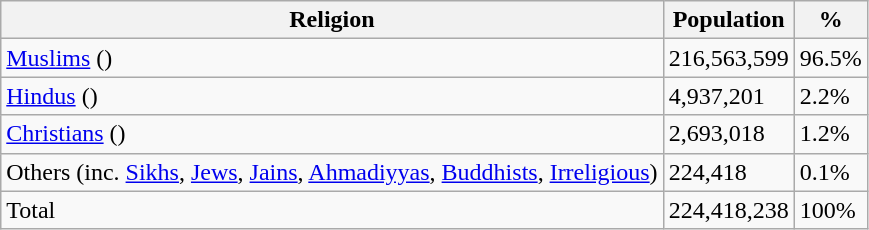<table class="wikitable">
<tr>
<th>Religion</th>
<th>Population</th>
<th>%</th>
</tr>
<tr>
<td><a href='#'>Muslims</a> ()</td>
<td>216,563,599</td>
<td>96.5%</td>
</tr>
<tr>
<td><a href='#'>Hindus</a> ()</td>
<td>4,937,201</td>
<td>2.2%</td>
</tr>
<tr>
<td><a href='#'>Christians</a> ()</td>
<td>2,693,018</td>
<td>1.2%</td>
</tr>
<tr>
<td>Others (inc. <a href='#'>Sikhs</a>, <a href='#'>Jews</a>, <a href='#'>Jains</a>, <a href='#'>Ahmadiyyas</a>, <a href='#'>Buddhists</a>, <a href='#'>Irreligious</a>)</td>
<td>224,418</td>
<td>0.1%</td>
</tr>
<tr>
<td>Total</td>
<td>224,418,238</td>
<td>100%</td>
</tr>
</table>
